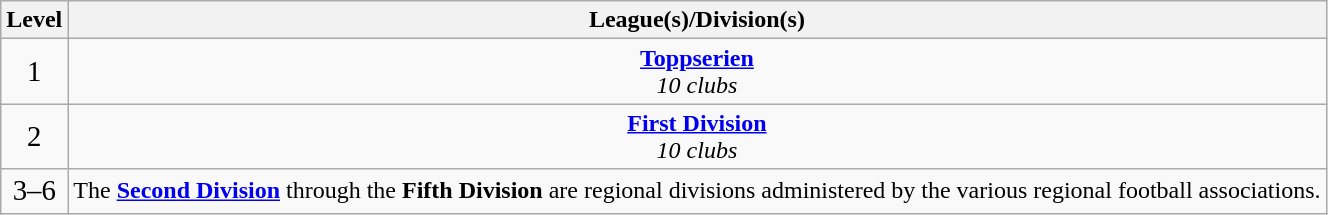<table class="wikitable" style="text-align: center;">
<tr>
<th>Level</th>
<th colspan="6">League(s)/Division(s)</th>
</tr>
<tr>
<td><big>1</big></td>
<td colspan="6"><strong><a href='#'>Toppserien</a></strong><br><em>10 clubs</em></td>
</tr>
<tr>
<td><big>2</big></td>
<td colspan="6"><strong><a href='#'>First Division</a></strong><br><em>10 clubs</em></td>
</tr>
<tr>
<td><big>3–6</big></td>
<td colspan="12">The <strong><a href='#'>Second Division</a></strong> through the <strong>Fifth Division</strong> are regional divisions administered by the various regional football associations.</td>
</tr>
</table>
